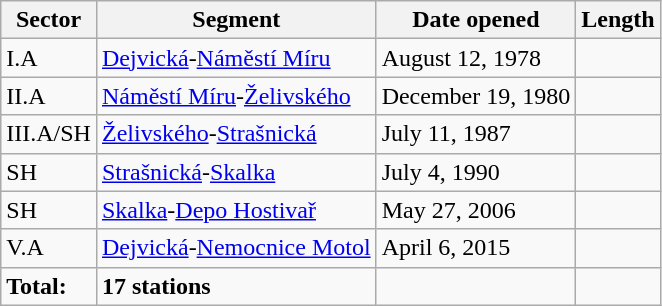<table class="wikitable" style="text-align: left">
<tr>
<th>Sector</th>
<th>Segment</th>
<th>Date opened</th>
<th>Length</th>
</tr>
<tr>
<td style="text-align: left;">I.A</td>
<td><a href='#'>Dejvická</a>-<a href='#'>Náměstí Míru</a></td>
<td>August 12, 1978</td>
<td></td>
</tr>
<tr>
<td style="text-align: left;">II.A</td>
<td><a href='#'>Náměstí Míru</a>-<a href='#'>Želivského</a></td>
<td>December 19, 1980</td>
<td></td>
</tr>
<tr>
<td style="text-align: left;">III.A/SH</td>
<td><a href='#'>Želivského</a>-<a href='#'>Strašnická</a></td>
<td>July 11, 1987</td>
<td></td>
</tr>
<tr>
<td style="text-align: left;">SH</td>
<td><a href='#'>Strašnická</a>-<a href='#'>Skalka</a></td>
<td>July 4, 1990</td>
<td></td>
</tr>
<tr>
<td style="text-align: left;">SH</td>
<td><a href='#'>Skalka</a>-<a href='#'>Depo Hostivař</a></td>
<td>May 27, 2006</td>
<td></td>
</tr>
<tr>
<td style="text-align: left;">V.A</td>
<td><a href='#'>Dejvická</a>-<a href='#'>Nemocnice Motol</a></td>
<td>April 6, 2015</td>
<td></td>
</tr>
<tr>
<td><strong>Total:</strong></td>
<td><strong>17 stations</strong></td>
<td></td>
<td><strong></strong></td>
</tr>
</table>
